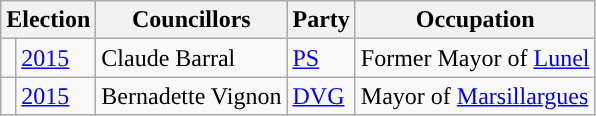<table class="wikitable">
<tr>
<th colspan="2">Election</th>
<th>Councillors</th>
<th>Party</th>
<th>Occupation</th>
</tr>
<tr>
<td style="background-color: "></td>
<td><a href='#'>2015</a></td>
<td>Claude Barral</td>
<td><a href='#'>PS</a></td>
<td>Former Mayor of <a href='#'>Lunel</a></td>
</tr>
<tr>
<td style="background-color: "></td>
<td><a href='#'>2015</a></td>
<td>Bernadette Vignon</td>
<td><a href='#'>DVG</a></td>
<td>Mayor of <a href='#'>Marsillargues</a></td>
</tr>
</table>
